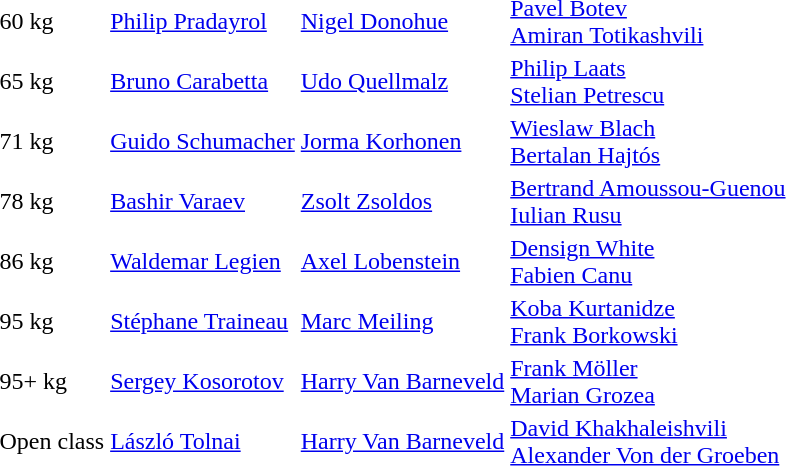<table>
<tr>
<td>60 kg</td>
<td> <a href='#'>Philip Pradayrol</a></td>
<td> <a href='#'>Nigel Donohue</a></td>
<td> <a href='#'>Pavel Botev</a> <br> <a href='#'>Amiran Totikashvili</a></td>
</tr>
<tr>
<td>65 kg</td>
<td> <a href='#'>Bruno Carabetta</a></td>
<td> <a href='#'>Udo Quellmalz</a></td>
<td> <a href='#'>Philip Laats</a> <br> <a href='#'>Stelian Petrescu</a></td>
</tr>
<tr>
<td>71 kg</td>
<td> <a href='#'>Guido Schumacher</a></td>
<td> <a href='#'>Jorma Korhonen</a></td>
<td> <a href='#'>Wieslaw Blach</a> <br> <a href='#'>Bertalan Hajtós</a></td>
</tr>
<tr>
<td>78 kg</td>
<td> <a href='#'>Bashir Varaev</a></td>
<td> <a href='#'>Zsolt Zsoldos</a></td>
<td> <a href='#'>Bertrand Amoussou-Guenou</a> <br> <a href='#'>Iulian Rusu</a></td>
</tr>
<tr>
<td>86 kg</td>
<td> <a href='#'>Waldemar Legien</a></td>
<td> <a href='#'>Axel Lobenstein</a></td>
<td> <a href='#'>Densign White</a> <br> <a href='#'>Fabien Canu</a></td>
</tr>
<tr>
<td>95 kg</td>
<td> <a href='#'>Stéphane Traineau</a></td>
<td> <a href='#'>Marc Meiling</a></td>
<td> <a href='#'>Koba Kurtanidze</a> <br> <a href='#'>Frank Borkowski</a></td>
</tr>
<tr>
<td>95+ kg</td>
<td> <a href='#'>Sergey Kosorotov</a></td>
<td> <a href='#'>Harry Van Barneveld</a></td>
<td> <a href='#'>Frank Möller</a> <br> <a href='#'>Marian Grozea</a></td>
</tr>
<tr>
<td>Open class</td>
<td> <a href='#'>László Tolnai</a></td>
<td> <a href='#'>Harry Van Barneveld</a></td>
<td> <a href='#'>David Khakhaleishvili</a> <br> <a href='#'>Alexander Von der Groeben</a></td>
</tr>
</table>
